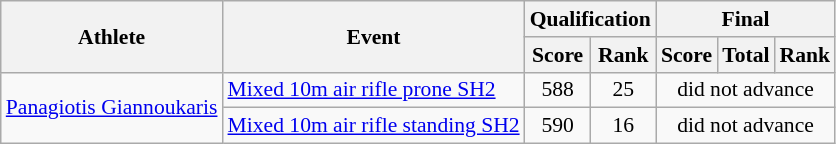<table class=wikitable style="font-size:90%">
<tr>
<th rowspan="2">Athlete</th>
<th rowspan="2">Event</th>
<th colspan="2">Qualification</th>
<th colspan="3">Final</th>
</tr>
<tr>
<th>Score</th>
<th>Rank</th>
<th>Score</th>
<th>Total</th>
<th>Rank</th>
</tr>
<tr>
<td rowspan="2"><a href='#'>Panagiotis Giannoukaris</a></td>
<td><a href='#'>Mixed 10m air rifle prone SH2</a></td>
<td align=center>588</td>
<td align=center>25</td>
<td align=center colspan="3">did not advance</td>
</tr>
<tr>
<td><a href='#'>Mixed 10m air rifle standing SH2</a></td>
<td align=center>590</td>
<td align=center>16</td>
<td align=center colspan="3">did not advance</td>
</tr>
</table>
